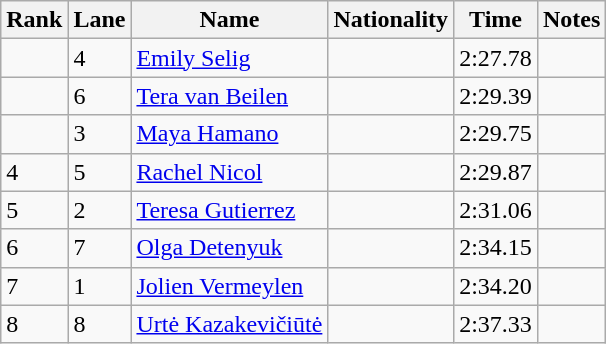<table class="wikitable">
<tr>
<th>Rank</th>
<th>Lane</th>
<th>Name</th>
<th>Nationality</th>
<th>Time</th>
<th>Notes</th>
</tr>
<tr>
<td></td>
<td>4</td>
<td><a href='#'>Emily Selig</a></td>
<td></td>
<td>2:27.78</td>
<td></td>
</tr>
<tr>
<td></td>
<td>6</td>
<td><a href='#'>Tera van Beilen</a></td>
<td></td>
<td>2:29.39</td>
<td></td>
</tr>
<tr>
<td></td>
<td>3</td>
<td><a href='#'>Maya Hamano</a></td>
<td></td>
<td>2:29.75</td>
<td></td>
</tr>
<tr>
<td>4</td>
<td>5</td>
<td><a href='#'>Rachel Nicol</a></td>
<td></td>
<td>2:29.87</td>
<td></td>
</tr>
<tr>
<td>5</td>
<td>2</td>
<td><a href='#'>Teresa Gutierrez</a></td>
<td></td>
<td>2:31.06</td>
<td></td>
</tr>
<tr>
<td>6</td>
<td>7</td>
<td><a href='#'>Olga Detenyuk</a></td>
<td></td>
<td>2:34.15</td>
<td></td>
</tr>
<tr>
<td>7</td>
<td>1</td>
<td><a href='#'>Jolien Vermeylen</a></td>
<td></td>
<td>2:34.20</td>
<td></td>
</tr>
<tr>
<td>8</td>
<td>8</td>
<td><a href='#'>Urtė Kazakevičiūtė</a></td>
<td></td>
<td>2:37.33</td>
<td></td>
</tr>
</table>
